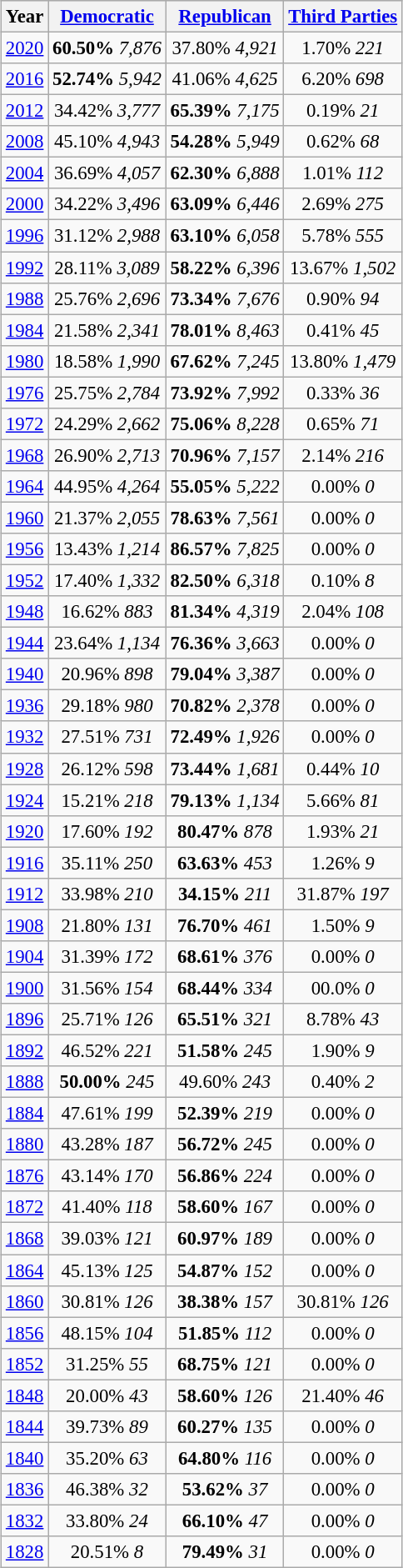<table class="wikitable" style="float:center; margin:1em; font-size:95%; text-align:center">
<tr style="background:lightgrey;">
<th>Year</th>
<th><a href='#'>Democratic</a></th>
<th><a href='#'>Republican</a></th>
<th><a href='#'>Third Parties</a></th>
</tr>
<tr>
<td><a href='#'>2020</a></td>
<td><strong>60.50%</strong> <em>7,876</em></td>
<td>37.80% <em>4,921</em></td>
<td>1.70% <em>221</em></td>
</tr>
<tr>
<td><a href='#'>2016</a></td>
<td><strong>52.74%</strong> <em>5,942</em></td>
<td>41.06% <em>4,625</em></td>
<td>6.20% <em>698</em></td>
</tr>
<tr>
<td><a href='#'>2012</a></td>
<td>34.42% <em>3,777</em></td>
<td><strong>65.39%</strong> <em>7,175</em></td>
<td>0.19% <em>21</em></td>
</tr>
<tr>
<td><a href='#'>2008</a></td>
<td>45.10% <em>4,943</em></td>
<td><strong>54.28%</strong> <em>5,949</em></td>
<td>0.62% <em>68</em></td>
</tr>
<tr>
<td><a href='#'>2004</a></td>
<td>36.69% <em>4,057</em></td>
<td><strong>62.30%</strong> <em>6,888</em></td>
<td>1.01% <em>112</em></td>
</tr>
<tr>
<td><a href='#'>2000</a></td>
<td>34.22% <em>3,496</em></td>
<td><strong>63.09%</strong> <em>6,446</em></td>
<td>2.69% <em>275</em></td>
</tr>
<tr>
<td><a href='#'>1996</a></td>
<td>31.12% <em>2,988</em></td>
<td><strong>63.10%</strong> <em>6,058</em></td>
<td>5.78% <em>555</em></td>
</tr>
<tr>
<td><a href='#'>1992</a></td>
<td>28.11% <em>3,089</em></td>
<td><strong>58.22%</strong> <em>6,396</em></td>
<td>13.67% <em>1,502</em></td>
</tr>
<tr>
<td><a href='#'>1988</a></td>
<td>25.76% <em>2,696</em></td>
<td><strong>73.34%</strong> <em>7,676</em></td>
<td>0.90% <em>94</em></td>
</tr>
<tr>
<td><a href='#'>1984</a></td>
<td>21.58% <em>2,341</em></td>
<td><strong>78.01%</strong> <em>8,463</em></td>
<td>0.41% <em>45</em></td>
</tr>
<tr>
<td><a href='#'>1980</a></td>
<td>18.58% <em>1,990</em></td>
<td><strong>67.62%</strong> <em>7,245</em></td>
<td>13.80% <em>1,479</em></td>
</tr>
<tr>
<td><a href='#'>1976</a></td>
<td>25.75% <em>2,784</em></td>
<td><strong>73.92%</strong> <em>7,992</em></td>
<td>0.33% <em>36</em></td>
</tr>
<tr>
<td><a href='#'>1972</a></td>
<td>24.29% <em>2,662</em></td>
<td><strong>75.06%</strong> <em>8,228</em></td>
<td>0.65% <em>71</em></td>
</tr>
<tr>
<td><a href='#'>1968</a></td>
<td>26.90% <em>2,713</em></td>
<td><strong>70.96%</strong> <em>7,157</em></td>
<td>2.14% <em>216</em></td>
</tr>
<tr>
<td><a href='#'>1964</a></td>
<td>44.95% <em>4,264</em></td>
<td><strong>55.05%</strong> <em>5,222</em></td>
<td>0.00% <em>0</em></td>
</tr>
<tr>
<td><a href='#'>1960</a></td>
<td>21.37% <em>2,055</em></td>
<td><strong>78.63%</strong> <em>7,561</em></td>
<td>0.00% <em>0</em></td>
</tr>
<tr>
<td><a href='#'>1956</a></td>
<td>13.43% <em>1,214</em></td>
<td><strong>86.57%</strong> <em>7,825</em></td>
<td>0.00% <em>0</em></td>
</tr>
<tr>
<td><a href='#'>1952</a></td>
<td>17.40% <em>1,332</em></td>
<td><strong>82.50%</strong> <em>6,318</em></td>
<td>0.10% <em>8</em></td>
</tr>
<tr>
<td><a href='#'>1948</a></td>
<td>16.62% <em>883</em></td>
<td><strong>81.34%</strong> <em>4,319</em></td>
<td>2.04% <em>108</em></td>
</tr>
<tr>
<td><a href='#'>1944</a></td>
<td>23.64% <em>1,134</em></td>
<td><strong>76.36%</strong> <em>3,663</em></td>
<td>0.00% <em>0</em></td>
</tr>
<tr>
<td><a href='#'>1940</a></td>
<td>20.96% <em>898</em></td>
<td><strong>79.04%</strong> <em>3,387</em></td>
<td>0.00% <em>0</em></td>
</tr>
<tr>
<td><a href='#'>1936</a></td>
<td>29.18% <em>980</em></td>
<td><strong>70.82%</strong> <em>2,378</em></td>
<td>0.00% <em>0</em></td>
</tr>
<tr>
<td><a href='#'>1932</a></td>
<td>27.51% <em>731</em></td>
<td><strong>72.49%</strong> <em>1,926</em></td>
<td>0.00% <em>0</em></td>
</tr>
<tr>
<td><a href='#'>1928</a></td>
<td>26.12% <em>598</em></td>
<td><strong>73.44%</strong> <em>1,681</em></td>
<td>0.44% <em>10</em></td>
</tr>
<tr>
<td><a href='#'>1924</a></td>
<td>15.21% <em>218</em></td>
<td><strong>79.13%</strong> <em>1,134</em></td>
<td>5.66% <em>81</em></td>
</tr>
<tr>
<td><a href='#'>1920</a></td>
<td>17.60% <em>192</em></td>
<td><strong>80.47%</strong> <em>878</em></td>
<td>1.93% <em>21</em></td>
</tr>
<tr>
<td><a href='#'>1916</a></td>
<td>35.11% <em>250</em></td>
<td><strong>63.63%</strong> <em>453</em></td>
<td>1.26% <em>9</em></td>
</tr>
<tr>
<td><a href='#'>1912</a></td>
<td>33.98% <em>210</em></td>
<td><strong>34.15%</strong> <em>211</em></td>
<td>31.87% <em>197</em></td>
</tr>
<tr>
<td><a href='#'>1908</a></td>
<td>21.80% <em>131</em></td>
<td><strong>76.70%</strong> <em>461</em></td>
<td>1.50% <em>9</em></td>
</tr>
<tr>
<td><a href='#'>1904</a></td>
<td>31.39% <em>172</em></td>
<td><strong>68.61%</strong> <em>376</em></td>
<td>0.00% <em>0</em></td>
</tr>
<tr>
<td><a href='#'>1900</a></td>
<td>31.56% <em>154</em></td>
<td><strong>68.44%</strong> <em>334</em></td>
<td>00.0% <em>0</em></td>
</tr>
<tr>
<td><a href='#'>1896</a></td>
<td>25.71% <em>126</em></td>
<td><strong>65.51%</strong> <em>321</em></td>
<td>8.78% <em>43</em></td>
</tr>
<tr>
<td><a href='#'>1892</a></td>
<td>46.52% <em>221</em></td>
<td><strong>51.58%</strong> <em>245</em></td>
<td>1.90% <em>9</em></td>
</tr>
<tr>
<td><a href='#'>1888</a></td>
<td><strong>50.00%</strong> <em>245</em></td>
<td>49.60% <em>243</em></td>
<td>0.40% <em>2</em></td>
</tr>
<tr>
<td><a href='#'>1884</a></td>
<td>47.61% <em>199</em></td>
<td><strong>52.39%</strong> <em>219</em></td>
<td>0.00% <em>0</em></td>
</tr>
<tr>
<td><a href='#'>1880</a></td>
<td>43.28% <em>187</em></td>
<td><strong>56.72%</strong> <em>245</em></td>
<td>0.00% <em>0</em></td>
</tr>
<tr>
<td><a href='#'>1876</a></td>
<td>43.14% <em>170</em></td>
<td><strong>56.86%</strong> <em>224</em></td>
<td>0.00% <em>0</em></td>
</tr>
<tr>
<td><a href='#'>1872</a></td>
<td>41.40% <em>118</em></td>
<td><strong>58.60%</strong> <em>167</em></td>
<td>0.00% <em>0</em></td>
</tr>
<tr>
<td><a href='#'>1868</a></td>
<td>39.03% <em>121</em></td>
<td><strong>60.97%</strong> <em>189</em></td>
<td>0.00% <em>0</em></td>
</tr>
<tr>
<td><a href='#'>1864</a></td>
<td>45.13% <em>125</em></td>
<td><strong>54.87%</strong> <em>152</em></td>
<td>0.00% <em>0</em></td>
</tr>
<tr>
<td><a href='#'>1860</a></td>
<td>30.81% <em>126</em></td>
<td><strong>38.38%</strong> <em>157</em></td>
<td>30.81% <em>126</em></td>
</tr>
<tr>
<td><a href='#'>1856</a></td>
<td>48.15% <em>104</em></td>
<td><strong>51.85%</strong> <em>112</em></td>
<td>0.00% <em>0</em></td>
</tr>
<tr>
<td><a href='#'>1852</a></td>
<td>31.25% <em>55</em></td>
<td><strong>68.75%</strong> <em>121</em></td>
<td>0.00% <em>0</em></td>
</tr>
<tr>
<td><a href='#'>1848</a></td>
<td>20.00% <em>43</em></td>
<td><strong>58.60%</strong> <em>126</em></td>
<td>21.40% <em>46</em></td>
</tr>
<tr>
<td><a href='#'>1844</a></td>
<td>39.73% <em>89</em></td>
<td><strong>60.27%</strong> <em>135</em></td>
<td>0.00% <em>0</em></td>
</tr>
<tr>
<td><a href='#'>1840</a></td>
<td>35.20% <em>63</em></td>
<td><strong>64.80%</strong> <em>116</em></td>
<td>0.00% <em>0</em></td>
</tr>
<tr>
<td><a href='#'>1836</a></td>
<td>46.38% <em>32</em></td>
<td><strong>53.62%</strong> <em>37</em></td>
<td>0.00% <em>0</em></td>
</tr>
<tr>
<td><a href='#'>1832</a></td>
<td>33.80% <em>24</em></td>
<td><strong>66.10%</strong> <em>47</em></td>
<td>0.00% <em>0</em></td>
</tr>
<tr>
<td><a href='#'>1828</a></td>
<td>20.51% <em>8</em></td>
<td><strong>79.49%</strong> <em>31</em></td>
<td>0.00% <em>0</em></td>
</tr>
</table>
